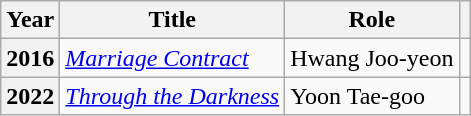<table class="wikitable plainrowheaders">
<tr>
<th>Year</th>
<th>Title</th>
<th>Role</th>
<th scope="col" class="unsortable"></th>
</tr>
<tr>
<th scope="row">2016</th>
<td><em><a href='#'>Marriage Contract</a></em></td>
<td>Hwang Joo-yeon</td>
<td></td>
</tr>
<tr>
<th scope="row">2022</th>
<td><em><a href='#'>Through the Darkness</a></em></td>
<td>Yoon Tae-goo</td>
<td></td>
</tr>
</table>
